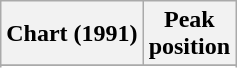<table class="wikitable plainrowheaders sortable">
<tr>
<th>Chart (1991)</th>
<th>Peak<br>position</th>
</tr>
<tr>
</tr>
<tr>
</tr>
</table>
